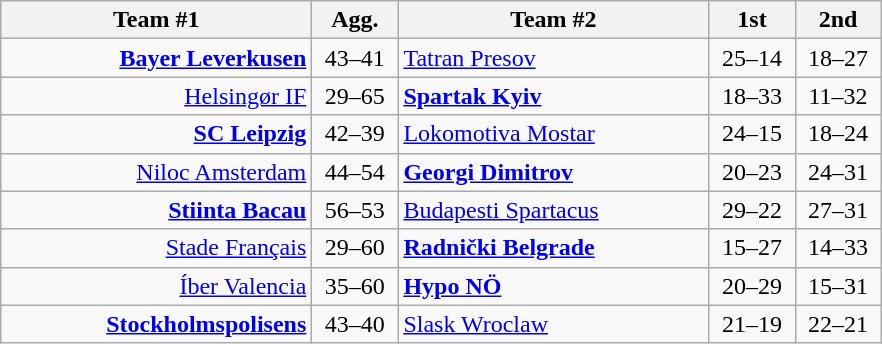<table class=wikitable style="text-align:center">
<tr>
<th width=200>Team #1</th>
<th width=50>Agg.</th>
<th width=200>Team #2</th>
<th width=50>1st</th>
<th width=50>2nd</th>
</tr>
<tr>
<td align=right><strong><a href='#'>Bayer Leverkusen</a></strong> </td>
<td>43–41</td>
<td align=left> <a href='#'>Tatran Presov</a></td>
<td align=center>25–14</td>
<td align=center>18–27</td>
</tr>
<tr>
<td align=right><a href='#'>Helsingør IF</a> </td>
<td>29–65</td>
<td align=left> <strong><a href='#'>Spartak Kyiv</a></strong></td>
<td align=center>18–33</td>
<td align=center>11–32</td>
</tr>
<tr>
<td align=right><strong><a href='#'>SC Leipzig</a></strong> </td>
<td>42–39</td>
<td align=left> <a href='#'>Lokomotiva Mostar</a></td>
<td align=center>24–15</td>
<td align=center>18–24</td>
</tr>
<tr>
<td align=right><a href='#'>Niloc Amsterdam</a> </td>
<td>44–54</td>
<td align=left> <strong><a href='#'>Georgi Dimitrov</a></strong></td>
<td align=center>20–23</td>
<td align=center>24–31</td>
</tr>
<tr>
<td align=right><strong><a href='#'>Stiinta Bacau</a></strong> </td>
<td>56–53</td>
<td align=left> <a href='#'>Budapesti Spartacus</a></td>
<td align=center>29–22</td>
<td align=center>27–31</td>
</tr>
<tr>
<td align=right><a href='#'>Stade Français</a> </td>
<td>29–60</td>
<td align=left> <strong><a href='#'>Radnički Belgrade</a></strong></td>
<td align=center>15–27</td>
<td align=center>14–33</td>
</tr>
<tr>
<td align=right><a href='#'>Íber Valencia</a> </td>
<td>35–60</td>
<td align=left> <strong><a href='#'>Hypo NÖ</a></strong></td>
<td align=center>20–29</td>
<td align=center>15–31</td>
</tr>
<tr>
<td align=right><strong><a href='#'>Stockholmspolisens</a></strong> </td>
<td>43–40</td>
<td align=left> <a href='#'>Slask Wroclaw</a></td>
<td align=center>21–19</td>
<td align=center>22–21</td>
</tr>
</table>
